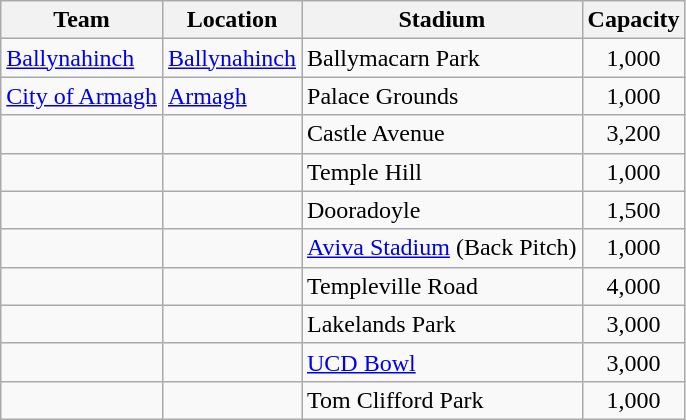<table class="wikitable sortable">
<tr>
<th>Team</th>
<th>Location</th>
<th>Stadium</th>
<th>Capacity</th>
</tr>
<tr>
<td><a href='#'>Ballynahinch</a></td>
<td><a href='#'>Ballynahinch</a></td>
<td>Ballymacarn Park</td>
<td align="center">1,000</td>
</tr>
<tr>
<td><a href='#'>City of Armagh</a></td>
<td><a href='#'>Armagh</a></td>
<td>Palace Grounds</td>
<td align="center">1,000</td>
</tr>
<tr>
<td></td>
<td></td>
<td>Castle Avenue</td>
<td align="center">3,200</td>
</tr>
<tr>
<td></td>
<td></td>
<td>Temple Hill</td>
<td align="center">1,000</td>
</tr>
<tr>
<td></td>
<td></td>
<td>Dooradoyle</td>
<td align="center">1,500</td>
</tr>
<tr>
<td></td>
<td></td>
<td><a href='#'>Aviva Stadium</a> (Back Pitch)</td>
<td align="center">1,000</td>
</tr>
<tr>
<td></td>
<td></td>
<td>Templeville Road</td>
<td align="center">4,000</td>
</tr>
<tr>
<td></td>
<td></td>
<td>Lakelands Park</td>
<td align="center">3,000</td>
</tr>
<tr>
<td></td>
<td></td>
<td><a href='#'>UCD Bowl</a></td>
<td align="center">3,000</td>
</tr>
<tr>
<td></td>
<td></td>
<td>Tom Clifford Park</td>
<td align="center">1,000</td>
</tr>
</table>
